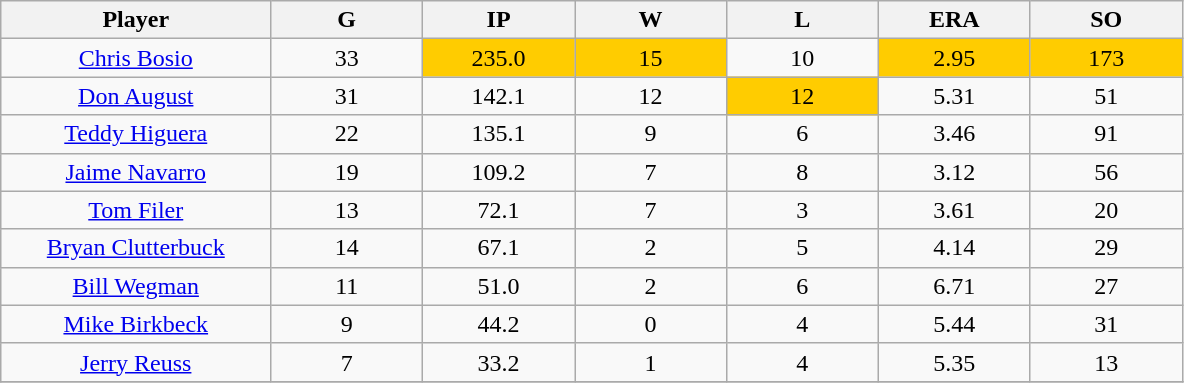<table class="wikitable sortable">
<tr>
<th bgcolor="#DDDDFF" width="16%">Player</th>
<th bgcolor="#DDDDFF" width="9%">G</th>
<th bgcolor="#DDDDFF" width="9%">IP</th>
<th bgcolor="#DDDDFF" width="9%">W</th>
<th bgcolor="#DDDDFF" width="9%">L</th>
<th bgcolor="#DDDDFF" width="9%">ERA</th>
<th bgcolor="#DDDDFF" width="9%">SO</th>
</tr>
<tr align="center">
<td><a href='#'>Chris Bosio</a></td>
<td>33</td>
<td bgcolor="FFCC00">235.0</td>
<td bgcolor="FFCC00">15</td>
<td>10</td>
<td bgcolor="FFCC00">2.95</td>
<td bgcolor="FFCC00">173</td>
</tr>
<tr align="center">
<td><a href='#'>Don August</a></td>
<td>31</td>
<td>142.1</td>
<td>12</td>
<td bgcolor="FFCC00">12</td>
<td>5.31</td>
<td>51</td>
</tr>
<tr align=center>
<td><a href='#'>Teddy Higuera</a></td>
<td>22</td>
<td>135.1</td>
<td>9</td>
<td>6</td>
<td>3.46</td>
<td>91</td>
</tr>
<tr align=center>
<td><a href='#'>Jaime Navarro</a></td>
<td>19</td>
<td>109.2</td>
<td>7</td>
<td>8</td>
<td>3.12</td>
<td>56</td>
</tr>
<tr align=center>
<td><a href='#'>Tom Filer</a></td>
<td>13</td>
<td>72.1</td>
<td>7</td>
<td>3</td>
<td>3.61</td>
<td>20</td>
</tr>
<tr align=center>
<td><a href='#'>Bryan Clutterbuck</a></td>
<td>14</td>
<td>67.1</td>
<td>2</td>
<td>5</td>
<td>4.14</td>
<td>29</td>
</tr>
<tr align=center>
<td><a href='#'>Bill Wegman</a></td>
<td>11</td>
<td>51.0</td>
<td>2</td>
<td>6</td>
<td>6.71</td>
<td>27</td>
</tr>
<tr align=center>
<td><a href='#'>Mike Birkbeck</a></td>
<td>9</td>
<td>44.2</td>
<td>0</td>
<td>4</td>
<td>5.44</td>
<td>31</td>
</tr>
<tr align=center>
<td><a href='#'>Jerry Reuss</a></td>
<td>7</td>
<td>33.2</td>
<td>1</td>
<td>4</td>
<td>5.35</td>
<td>13</td>
</tr>
<tr align="center">
</tr>
</table>
